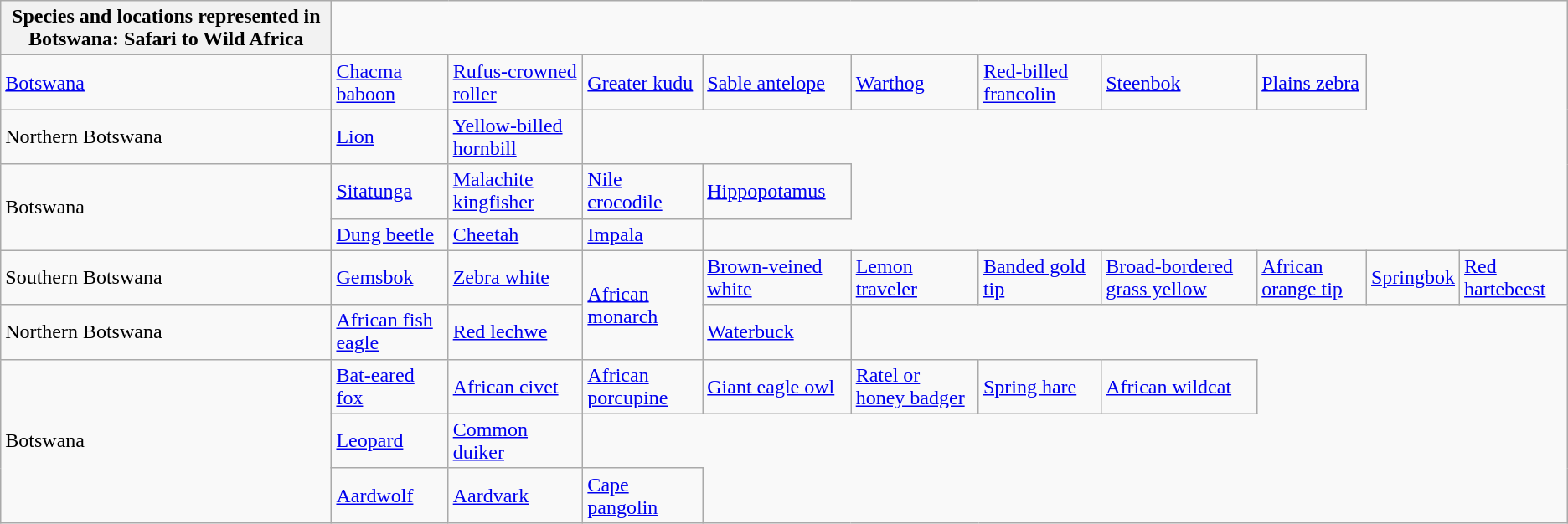<table class="wikitable collapsible collapsed">
<tr>
<th>Species and locations represented in Botswana: Safari to Wild Africa</th>
</tr>
<tr>
<td><a href='#'>Botswana</a></td>
<td><a href='#'>Chacma baboon</a></td>
<td><a href='#'>Rufus-crowned roller</a></td>
<td><a href='#'>Greater kudu</a></td>
<td><a href='#'>Sable antelope</a></td>
<td><a href='#'>Warthog</a></td>
<td><a href='#'>Red-billed francolin</a></td>
<td><a href='#'>Steenbok</a></td>
<td><a href='#'>Plains zebra</a></td>
</tr>
<tr>
<td>Northern Botswana</td>
<td><a href='#'>Lion</a></td>
<td><a href='#'>Yellow-billed hornbill</a></td>
</tr>
<tr>
<td rowspan="2">Botswana</td>
<td><a href='#'>Sitatunga</a></td>
<td><a href='#'>Malachite kingfisher</a></td>
<td><a href='#'>Nile crocodile</a></td>
<td><a href='#'>Hippopotamus</a></td>
</tr>
<tr>
<td><a href='#'>Dung beetle</a></td>
<td><a href='#'>Cheetah</a></td>
<td><a href='#'>Impala</a></td>
</tr>
<tr>
<td>Southern Botswana</td>
<td><a href='#'>Gemsbok</a></td>
<td><a href='#'>Zebra white</a></td>
<td rowspan="2"><a href='#'>African monarch</a></td>
<td><a href='#'>Brown-veined white</a></td>
<td><a href='#'>Lemon traveler</a></td>
<td><a href='#'>Banded gold tip</a></td>
<td><a href='#'>Broad-bordered grass yellow</a></td>
<td><a href='#'>African orange tip</a></td>
<td><a href='#'>Springbok</a></td>
<td><a href='#'>Red hartebeest</a></td>
</tr>
<tr>
<td>Northern Botswana</td>
<td><a href='#'>African fish eagle</a></td>
<td><a href='#'>Red lechwe</a></td>
<td><a href='#'>Waterbuck</a></td>
</tr>
<tr>
<td rowspan="3">Botswana</td>
<td><a href='#'>Bat-eared fox</a></td>
<td><a href='#'>African civet</a></td>
<td><a href='#'>African porcupine</a></td>
<td><a href='#'>Giant eagle owl</a></td>
<td><a href='#'>Ratel or honey badger</a></td>
<td><a href='#'>Spring hare</a></td>
<td><a href='#'>African wildcat</a></td>
</tr>
<tr>
<td><a href='#'>Leopard</a></td>
<td><a href='#'>Common duiker</a></td>
</tr>
<tr>
<td><a href='#'>Aardwolf</a></td>
<td><a href='#'>Aardvark</a></td>
<td><a href='#'>Cape pangolin</a></td>
</tr>
</table>
